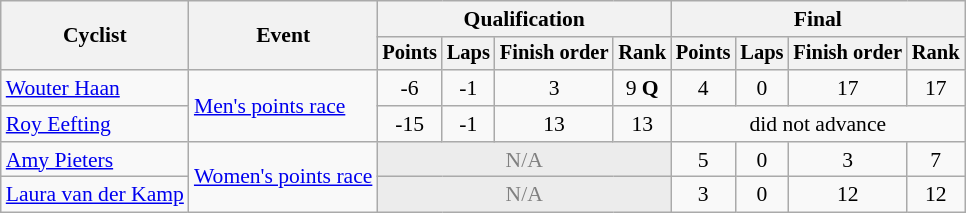<table class="wikitable" style="font-size:90%">
<tr>
<th rowspan=2>Cyclist</th>
<th rowspan=2>Event</th>
<th colspan=4>Qualification</th>
<th colspan=4>Final</th>
</tr>
<tr style="font-size:95%">
<th>Points</th>
<th>Laps</th>
<th>Finish order</th>
<th>Rank</th>
<th>Points</th>
<th>Laps</th>
<th>Finish order</th>
<th>Rank</th>
</tr>
<tr align=center>
<td align=left><a href='#'>Wouter Haan</a></td>
<td align=left rowspan=2><a href='#'>Men's points race</a></td>
<td>-6</td>
<td>-1</td>
<td>3</td>
<td>9 <strong>Q</strong></td>
<td>4</td>
<td>0</td>
<td>17</td>
<td>17</td>
</tr>
<tr align=center>
<td align=left><a href='#'>Roy Eefting</a></td>
<td>-15</td>
<td>-1</td>
<td>13</td>
<td>13</td>
<td colspan=4>did not advance</td>
</tr>
<tr align=center>
<td align=left><a href='#'>Amy Pieters</a></td>
<td align=left rowspan=2><a href='#'>Women's points race</a></td>
<td colspan=4 style="background: #ececec; color: grey; vertical-align: middle; text-align: center; " class="table-na">N/A</td>
<td>5</td>
<td>0</td>
<td>3</td>
<td>7</td>
</tr>
<tr align=center>
<td align=left><a href='#'>Laura van der Kamp</a></td>
<td colspan=4 style="background: #ececec; color: grey; vertical-align: middle; text-align: center; " class="table-na">N/A</td>
<td>3</td>
<td>0</td>
<td>12</td>
<td>12</td>
</tr>
</table>
